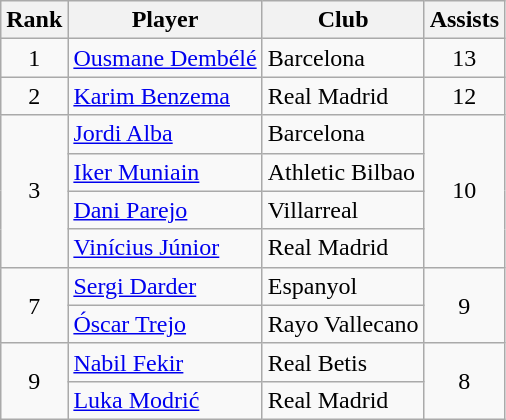<table class="wikitable" style="text-align:center">
<tr>
<th>Rank</th>
<th>Player</th>
<th>Club</th>
<th>Assists</th>
</tr>
<tr>
<td>1</td>
<td align="left"> <a href='#'>Ousmane Dembélé</a></td>
<td align="left">Barcelona</td>
<td>13</td>
</tr>
<tr>
<td>2</td>
<td align="left"> <a href='#'>Karim Benzema</a></td>
<td align="left">Real Madrid</td>
<td>12</td>
</tr>
<tr>
<td rowspan="4">3</td>
<td align="left"> <a href='#'>Jordi Alba</a></td>
<td align="left">Barcelona</td>
<td rowspan="4">10</td>
</tr>
<tr>
<td align="left"> <a href='#'>Iker Muniain</a></td>
<td align="left">Athletic Bilbao</td>
</tr>
<tr>
<td align="left"> <a href='#'>Dani Parejo</a></td>
<td align="left">Villarreal</td>
</tr>
<tr>
<td align="left"> <a href='#'>Vinícius Júnior</a></td>
<td align="left">Real Madrid</td>
</tr>
<tr>
<td rowspan="2">7</td>
<td align="left"> <a href='#'>Sergi Darder</a></td>
<td align="left">Espanyol</td>
<td rowspan="2">9</td>
</tr>
<tr>
<td align="left"> <a href='#'>Óscar Trejo</a></td>
<td align="left">Rayo Vallecano</td>
</tr>
<tr>
<td rowspan=2>9</td>
<td align="left"> <a href='#'>Nabil Fekir</a></td>
<td align="left">Real Betis</td>
<td rowspan=2>8</td>
</tr>
<tr>
<td align="left"> <a href='#'>Luka Modrić</a></td>
<td align="left">Real Madrid</td>
</tr>
</table>
